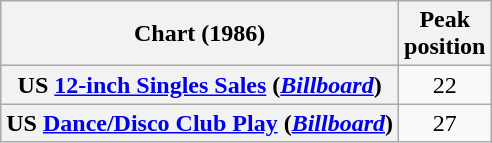<table class="wikitable plainrowheaders" style="text-align:center">
<tr>
<th scope="col">Chart (1986)</th>
<th scope="col">Peak<br>position</th>
</tr>
<tr>
<th scope="row">US <a href='#'>12-inch Singles Sales</a> (<em><a href='#'>Billboard</a></em>)</th>
<td>22</td>
</tr>
<tr>
<th scope="row">US <a href='#'>Dance/Disco Club Play</a> (<em><a href='#'>Billboard</a></em>)</th>
<td>27</td>
</tr>
</table>
